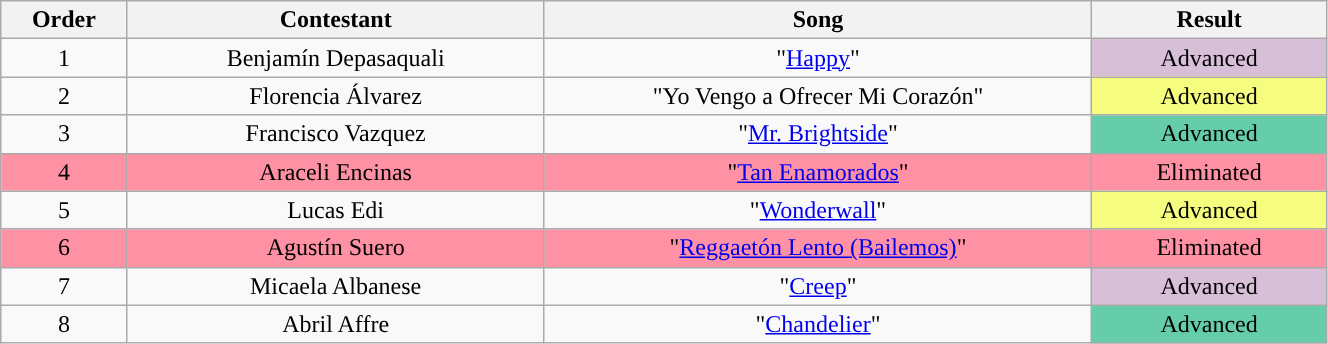<table class="wikitable" style="text-align:center; width:70%;">
<tr>
<th scope="col" style="width:4%;">Order</th>
<th scope="col" style="width:16%;">Contestant</th>
<th scope="col" style="width:21%;">Song</th>
<th scope="col" style="width:9%;">Result</th>
</tr>
<tr>
<td>1</td>
<td>Benjamín Depasaquali</td>
<td>"<a href='#'>Happy</a>"</td>
<td style="background:#D8BFD8;">Advanced</td>
</tr>
<tr>
<td>2</td>
<td>Florencia Álvarez</td>
<td>"Yo Vengo a Ofrecer Mi Corazón"</td>
<td style="background:#f6fc7e;">Advanced</td>
</tr>
<tr>
<td>3</td>
<td>Francisco Vazquez</td>
<td>"<a href='#'>Mr. Brightside</a>"</td>
<td style="background:#66cdaa;">Advanced</td>
</tr>
<tr style="background:#FF91A4">
<td>4</td>
<td>Araceli Encinas</td>
<td>"<a href='#'>Tan Enamorados</a>"</td>
<td>Eliminated</td>
</tr>
<tr>
<td>5</td>
<td>Lucas Edi</td>
<td>"<a href='#'>Wonderwall</a>"</td>
<td style="background:#f6fc7e;">Advanced</td>
</tr>
<tr style="background:#FF91A4">
<td>6</td>
<td>Agustín Suero</td>
<td>"<a href='#'>Reggaetón Lento (Bailemos)</a>"</td>
<td>Eliminated</td>
</tr>
<tr>
<td>7</td>
<td>Micaela Albanese</td>
<td>"<a href='#'>Creep</a>"</td>
<td style="background:#D8BFD8;">Advanced</td>
</tr>
<tr>
<td>8</td>
<td>Abril Affre</td>
<td>"<a href='#'>Chandelier</a>"</td>
<td style="background:#66cdaa;">Advanced</td>
</tr>
</table>
